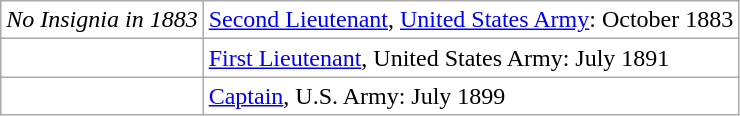<table class="wikitable" style="background:white">
<tr>
<td><em>No Insignia in 1883</em></td>
<td><a href='#'>Second Lieutenant</a>, <a href='#'>United States Army</a>: October 1883</td>
</tr>
<tr>
<td></td>
<td><a href='#'>First Lieutenant</a>, United States Army: July 1891</td>
</tr>
<tr>
<td></td>
<td><a href='#'>Captain</a>, U.S. Army: July 1899</td>
</tr>
</table>
